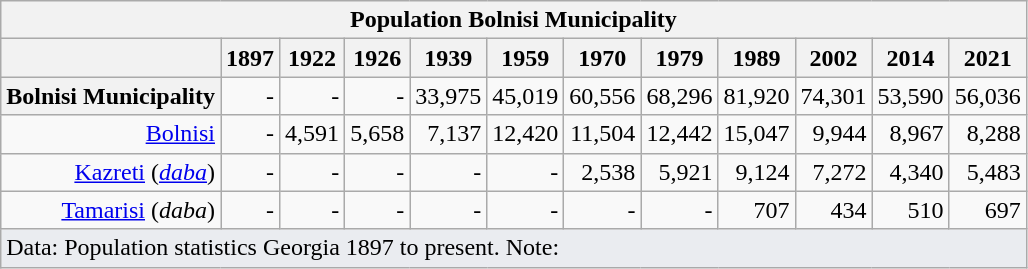<table class="wikitable" style="text-align:right">
<tr>
<th colspan=19>Population Bolnisi Municipality</th>
</tr>
<tr>
<th></th>
<th>1897</th>
<th>1922</th>
<th>1926</th>
<th>1939</th>
<th>1959</th>
<th>1970</th>
<th>1979</th>
<th>1989</th>
<th>2002</th>
<th>2014</th>
<th>2021</th>
</tr>
<tr>
<th>Bolnisi Municipality</th>
<td>-</td>
<td>-</td>
<td>-</td>
<td>33,975</td>
<td> 45,019</td>
<td> 60,556</td>
<td> 68,296</td>
<td> 81,920</td>
<td> 74,301</td>
<td> 53,590</td>
<td> 56,036</td>
</tr>
<tr>
<td><a href='#'>Bolnisi</a> </td>
<td>-</td>
<td>4,591</td>
<td> 5,658</td>
<td> 7,137</td>
<td> 12,420</td>
<td> 11,504</td>
<td> 12,442</td>
<td> 15,047</td>
<td> 9,944</td>
<td> 8,967</td>
<td> 8,288</td>
</tr>
<tr>
<td><a href='#'>Kazreti</a> (<a href='#'><em>daba</em></a>)</td>
<td>-</td>
<td>-</td>
<td>-</td>
<td>-</td>
<td>-</td>
<td>2,538</td>
<td> 5,921</td>
<td> 9,124</td>
<td> 7,272</td>
<td> 4,340</td>
<td> 5,483</td>
</tr>
<tr>
<td><a href='#'>Tamarisi</a> (<em>daba</em>)</td>
<td>-</td>
<td>-</td>
<td>-</td>
<td>-</td>
<td>-</td>
<td>-</td>
<td>-</td>
<td>707</td>
<td> 434</td>
<td> 510</td>
<td> 697</td>
</tr>
<tr>
<td colspan=15 class="wikitable" style="align:left;text-align:left;background-color:#eaecf0">Data: Population statistics Georgia 1897 to present. Note:</td>
</tr>
</table>
